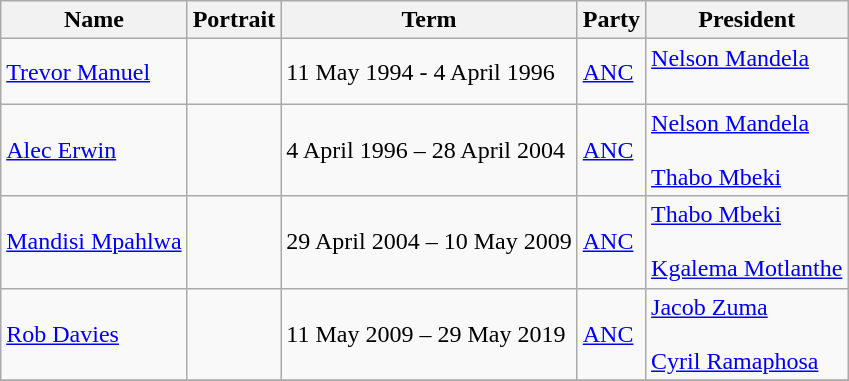<table class="wikitable">
<tr>
<th>Name</th>
<th>Portrait</th>
<th>Term</th>
<th>Party</th>
<th>President</th>
</tr>
<tr>
<td><a href='#'>Trevor Manuel</a></td>
<td></td>
<td>11 May 1994 - 4 April 1996</td>
<td><a href='#'>ANC</a></td>
<td><a href='#'>Nelson Mandela</a><br> <br></td>
</tr>
<tr>
<td><a href='#'>Alec Erwin</a></td>
<td></td>
<td>4 April 1996 – 28 April 2004</td>
<td><a href='#'>ANC</a></td>
<td><a href='#'>Nelson Mandela</a><br> <br> <a href='#'>Thabo Mbeki</a><br> </td>
</tr>
<tr>
<td><a href='#'>Mandisi Mpahlwa</a></td>
<td></td>
<td>29 April 2004 – 10 May 2009</td>
<td><a href='#'>ANC</a></td>
<td><a href='#'>Thabo Mbeki</a><br> <br><a href='#'>Kgalema Motlanthe</a><br> </td>
</tr>
<tr>
<td><a href='#'>Rob Davies</a></td>
<td></td>
<td>11 May 2009 – 29 May 2019</td>
<td><a href='#'>ANC</a></td>
<td><a href='#'>Jacob Zuma</a><br> <br><a href='#'>Cyril Ramaphosa</a><br> </td>
</tr>
<tr>
</tr>
</table>
